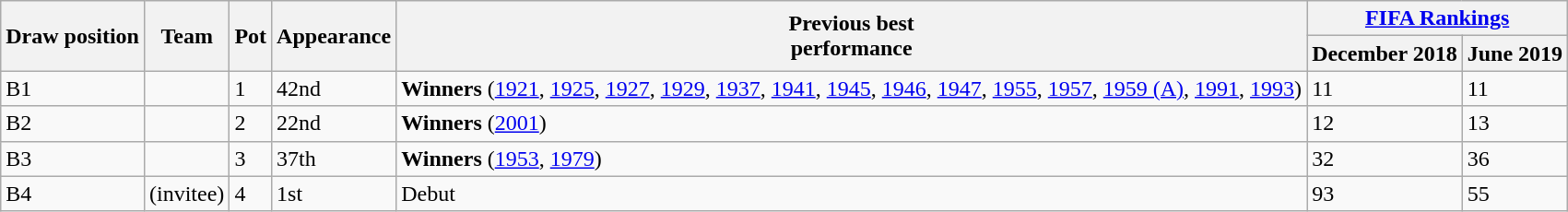<table class="wikitable sortable">
<tr>
<th rowspan=2>Draw position</th>
<th rowspan=2>Team</th>
<th rowspan=2>Pot</th>
<th rowspan=2 data-sort-type="number">Appearance</th>
<th rowspan=2>Previous best<br>performance</th>
<th colspan=2><a href='#'>FIFA Rankings</a></th>
</tr>
<tr>
<th>December 2018</th>
<th>June 2019</th>
</tr>
<tr>
<td>B1</td>
<td style=white-space:nowrap></td>
<td>1</td>
<td>42nd</td>
<td data-sort-value="1.1"><strong>Winners</strong> (<a href='#'>1921</a>, <a href='#'>1925</a>, <a href='#'>1927</a>, <a href='#'>1929</a>, <a href='#'>1937</a>, <a href='#'>1941</a>, <a href='#'>1945</a>, <a href='#'>1946</a>, <a href='#'>1947</a>, <a href='#'>1955</a>, <a href='#'>1957</a>, <a href='#'>1959 (A)</a>, <a href='#'>1991</a>, <a href='#'>1993</a>)</td>
<td>11</td>
<td>11</td>
</tr>
<tr>
<td>B2</td>
<td style=white-space:nowrap></td>
<td>2</td>
<td>22nd</td>
<td data-sort-value="1.3"><strong>Winners</strong> (<a href='#'>2001</a>)</td>
<td>12</td>
<td>13</td>
</tr>
<tr>
<td>B3</td>
<td style=white-space:nowrap></td>
<td>3</td>
<td>37th</td>
<td data-sort-value="1.2"><strong>Winners</strong> (<a href='#'>1953</a>, <a href='#'>1979</a>)</td>
<td>32</td>
<td>36</td>
</tr>
<tr>
<td>B4</td>
<td style=white-space:nowrap> (invitee)</td>
<td>4</td>
<td>1st</td>
<td data-sort-value="99">Debut</td>
<td>93</td>
<td>55</td>
</tr>
</table>
